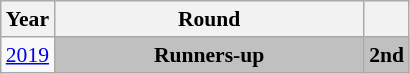<table class="wikitable" style="text-align: center; font-size:90%">
<tr>
<th>Year</th>
<th style="width:200px">Round</th>
<th></th>
</tr>
<tr>
<td><a href='#'>2019</a></td>
<td bgcolor=Silver><strong>Runners-up</strong></td>
<td bgcolor=Silver><strong>2nd</strong></td>
</tr>
</table>
